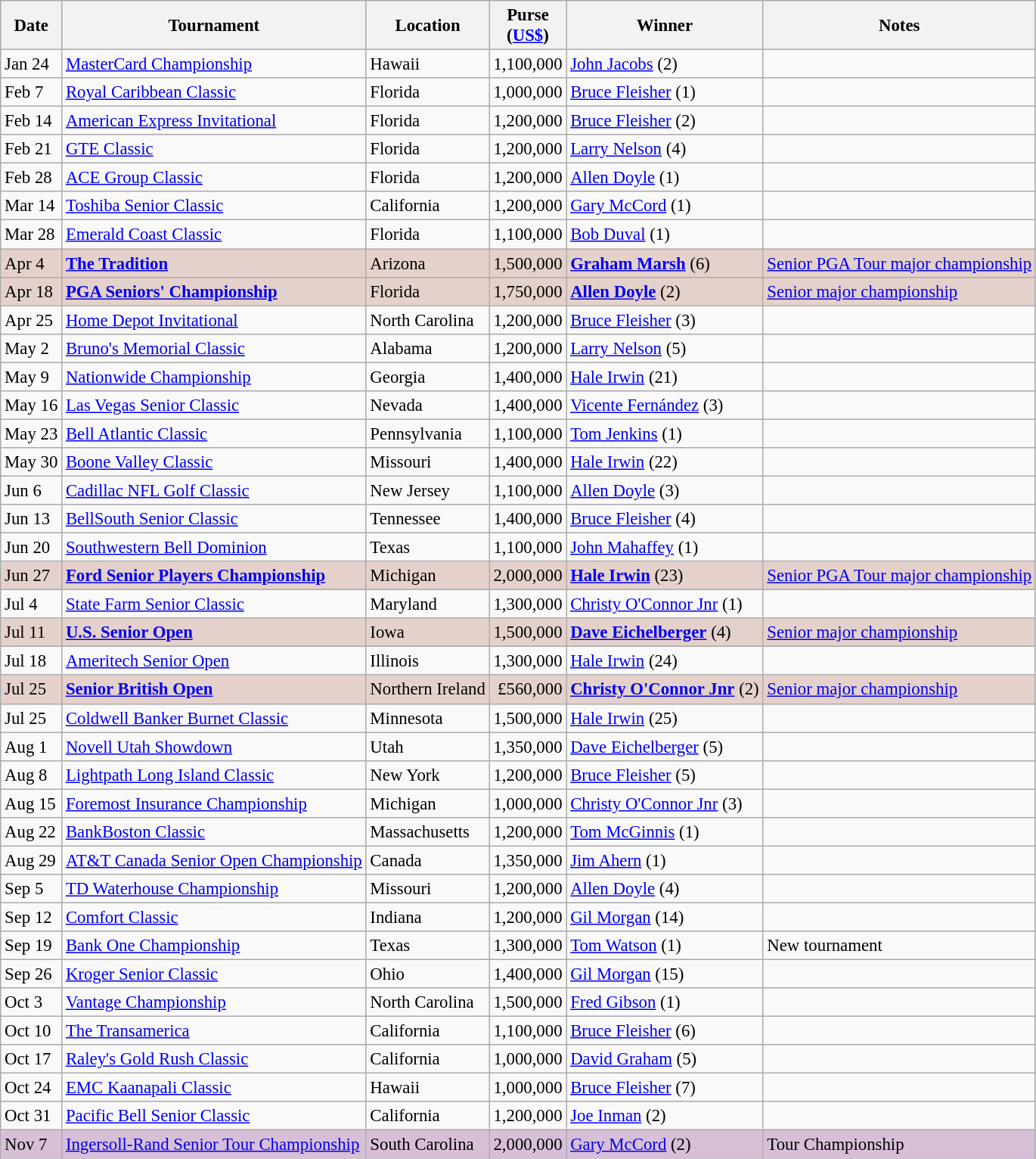<table class="wikitable" style="font-size:95%">
<tr>
<th>Date</th>
<th>Tournament</th>
<th>Location</th>
<th>Purse<br>(<a href='#'>US$</a>)</th>
<th>Winner</th>
<th>Notes</th>
</tr>
<tr>
<td>Jan 24</td>
<td><a href='#'>MasterCard Championship</a></td>
<td>Hawaii</td>
<td align=right>1,100,000</td>
<td> <a href='#'>John Jacobs</a> (2)</td>
<td></td>
</tr>
<tr>
<td>Feb 7</td>
<td><a href='#'>Royal Caribbean Classic</a></td>
<td>Florida</td>
<td align=right>1,000,000</td>
<td> <a href='#'>Bruce Fleisher</a> (1)</td>
<td></td>
</tr>
<tr>
<td>Feb 14</td>
<td><a href='#'>American Express Invitational</a></td>
<td>Florida</td>
<td align=right>1,200,000</td>
<td> <a href='#'>Bruce Fleisher</a> (2)</td>
<td></td>
</tr>
<tr>
<td>Feb 21</td>
<td><a href='#'>GTE Classic</a></td>
<td>Florida</td>
<td align=right>1,200,000</td>
<td> <a href='#'>Larry Nelson</a> (4)</td>
<td></td>
</tr>
<tr>
<td>Feb 28</td>
<td><a href='#'>ACE Group Classic</a></td>
<td>Florida</td>
<td align=right>1,200,000</td>
<td> <a href='#'>Allen Doyle</a> (1)</td>
<td></td>
</tr>
<tr>
<td>Mar 14</td>
<td><a href='#'>Toshiba Senior Classic</a></td>
<td>California</td>
<td align=right>1,200,000</td>
<td> <a href='#'>Gary McCord</a> (1)</td>
<td></td>
</tr>
<tr>
<td>Mar 28</td>
<td><a href='#'>Emerald Coast Classic</a></td>
<td>Florida</td>
<td align=right>1,100,000</td>
<td> <a href='#'>Bob Duval</a> (1)</td>
<td></td>
</tr>
<tr style="background:#e5d1cb;">
<td>Apr 4</td>
<td><strong><a href='#'>The Tradition</a></strong></td>
<td>Arizona</td>
<td align=right>1,500,000</td>
<td> <strong><a href='#'>Graham Marsh</a></strong> (6)</td>
<td><a href='#'>Senior PGA Tour major championship</a></td>
</tr>
<tr style="background:#e5d1cb;">
<td>Apr 18</td>
<td><strong><a href='#'>PGA Seniors' Championship</a></strong></td>
<td>Florida</td>
<td align=right>1,750,000</td>
<td> <strong><a href='#'>Allen Doyle</a></strong> (2)</td>
<td><a href='#'>Senior major championship</a></td>
</tr>
<tr>
<td>Apr 25</td>
<td><a href='#'>Home Depot Invitational</a></td>
<td>North Carolina</td>
<td align=right>1,200,000</td>
<td> <a href='#'>Bruce Fleisher</a> (3)</td>
<td></td>
</tr>
<tr>
<td>May 2</td>
<td><a href='#'>Bruno's Memorial Classic</a></td>
<td>Alabama</td>
<td align=right>1,200,000</td>
<td> <a href='#'>Larry Nelson</a> (5)</td>
<td></td>
</tr>
<tr>
<td>May 9</td>
<td><a href='#'>Nationwide Championship</a></td>
<td>Georgia</td>
<td align=right>1,400,000</td>
<td> <a href='#'>Hale Irwin</a> (21)</td>
<td></td>
</tr>
<tr>
<td>May 16</td>
<td><a href='#'>Las Vegas Senior Classic</a></td>
<td>Nevada</td>
<td align=right>1,400,000</td>
<td> <a href='#'>Vicente Fernández</a> (3)</td>
<td></td>
</tr>
<tr>
<td>May 23</td>
<td><a href='#'>Bell Atlantic Classic</a></td>
<td>Pennsylvania</td>
<td align=right>1,100,000</td>
<td> <a href='#'>Tom Jenkins</a> (1)</td>
<td></td>
</tr>
<tr>
<td>May 30</td>
<td><a href='#'>Boone Valley Classic</a></td>
<td>Missouri</td>
<td align=right>1,400,000</td>
<td> <a href='#'>Hale Irwin</a> (22)</td>
<td></td>
</tr>
<tr>
<td>Jun 6</td>
<td><a href='#'>Cadillac NFL Golf Classic</a></td>
<td>New Jersey</td>
<td align=right>1,100,000</td>
<td> <a href='#'>Allen Doyle</a> (3)</td>
<td></td>
</tr>
<tr>
<td>Jun 13</td>
<td><a href='#'>BellSouth Senior Classic</a></td>
<td>Tennessee</td>
<td align=right>1,400,000</td>
<td> <a href='#'>Bruce Fleisher</a> (4)</td>
<td></td>
</tr>
<tr>
<td>Jun 20</td>
<td><a href='#'>Southwestern Bell Dominion</a></td>
<td>Texas</td>
<td align=right>1,100,000</td>
<td> <a href='#'>John Mahaffey</a> (1)</td>
<td></td>
</tr>
<tr style="background:#e5d1cb;">
<td>Jun 27</td>
<td><strong><a href='#'>Ford Senior Players Championship</a></strong></td>
<td>Michigan</td>
<td align=right>2,000,000</td>
<td> <strong><a href='#'>Hale Irwin</a></strong> (23)</td>
<td><a href='#'>Senior PGA Tour major championship</a></td>
</tr>
<tr>
<td>Jul 4</td>
<td><a href='#'>State Farm Senior Classic</a></td>
<td>Maryland</td>
<td align=right>1,300,000</td>
<td> <a href='#'>Christy O'Connor Jnr</a> (1)</td>
<td></td>
</tr>
<tr style="background:#e5d1cb;">
<td>Jul 11</td>
<td><strong><a href='#'>U.S. Senior Open</a></strong></td>
<td>Iowa</td>
<td align=right>1,500,000</td>
<td> <strong><a href='#'>Dave Eichelberger</a></strong> (4)</td>
<td><a href='#'>Senior major championship</a></td>
</tr>
<tr>
<td>Jul 18</td>
<td><a href='#'>Ameritech Senior Open</a></td>
<td>Illinois</td>
<td align=right>1,300,000</td>
<td> <a href='#'>Hale Irwin</a> (24)</td>
<td></td>
</tr>
<tr style="background:#e5d1cb;">
<td>Jul 25</td>
<td><strong><a href='#'>Senior British Open</a></strong></td>
<td>Northern Ireland</td>
<td align=right>£560,000</td>
<td> <strong><a href='#'>Christy O'Connor Jnr</a></strong> (2)</td>
<td><a href='#'>Senior major championship</a></td>
</tr>
<tr>
<td>Jul 25</td>
<td><a href='#'>Coldwell Banker Burnet Classic</a></td>
<td>Minnesota</td>
<td align=right>1,500,000</td>
<td> <a href='#'>Hale Irwin</a> (25)</td>
<td></td>
</tr>
<tr>
<td>Aug 1</td>
<td><a href='#'>Novell Utah Showdown</a></td>
<td>Utah</td>
<td align=right>1,350,000</td>
<td> <a href='#'>Dave Eichelberger</a> (5)</td>
<td></td>
</tr>
<tr>
<td>Aug 8</td>
<td><a href='#'>Lightpath Long Island Classic</a></td>
<td>New York</td>
<td align=right>1,200,000</td>
<td> <a href='#'>Bruce Fleisher</a> (5)</td>
<td></td>
</tr>
<tr>
<td>Aug 15</td>
<td><a href='#'>Foremost Insurance Championship</a></td>
<td>Michigan</td>
<td align=right>1,000,000</td>
<td> <a href='#'>Christy O'Connor Jnr</a> (3)</td>
<td></td>
</tr>
<tr>
<td>Aug 22</td>
<td><a href='#'>BankBoston Classic</a></td>
<td>Massachusetts</td>
<td align=right>1,200,000</td>
<td> <a href='#'>Tom McGinnis</a> (1)</td>
<td></td>
</tr>
<tr>
<td>Aug 29</td>
<td><a href='#'>AT&T Canada Senior Open Championship</a></td>
<td>Canada</td>
<td align=right>1,350,000</td>
<td> <a href='#'>Jim Ahern</a> (1)</td>
<td></td>
</tr>
<tr>
<td>Sep 5</td>
<td><a href='#'>TD Waterhouse Championship</a></td>
<td>Missouri</td>
<td align=right>1,200,000</td>
<td> <a href='#'>Allen Doyle</a> (4)</td>
<td></td>
</tr>
<tr>
<td>Sep 12</td>
<td><a href='#'>Comfort Classic</a></td>
<td>Indiana</td>
<td align=right>1,200,000</td>
<td> <a href='#'>Gil Morgan</a> (14)</td>
<td></td>
</tr>
<tr>
<td>Sep 19</td>
<td><a href='#'>Bank One Championship</a></td>
<td>Texas</td>
<td align=right>1,300,000</td>
<td> <a href='#'>Tom Watson</a> (1)</td>
<td>New tournament</td>
</tr>
<tr>
<td>Sep 26</td>
<td><a href='#'>Kroger Senior Classic</a></td>
<td>Ohio</td>
<td align=right>1,400,000</td>
<td> <a href='#'>Gil Morgan</a> (15)</td>
<td></td>
</tr>
<tr>
<td>Oct 3</td>
<td><a href='#'>Vantage Championship</a></td>
<td>North Carolina</td>
<td align=right>1,500,000</td>
<td> <a href='#'>Fred Gibson</a> (1)</td>
<td></td>
</tr>
<tr>
<td>Oct 10</td>
<td><a href='#'>The Transamerica</a></td>
<td>California</td>
<td align=right>1,100,000</td>
<td> <a href='#'>Bruce Fleisher</a> (6)</td>
<td></td>
</tr>
<tr>
<td>Oct 17</td>
<td><a href='#'>Raley's Gold Rush Classic</a></td>
<td>California</td>
<td align=right>1,000,000</td>
<td> <a href='#'>David Graham</a> (5)</td>
<td></td>
</tr>
<tr>
<td>Oct 24</td>
<td><a href='#'>EMC Kaanapali Classic</a></td>
<td>Hawaii</td>
<td align=right>1,000,000</td>
<td> <a href='#'>Bruce Fleisher</a> (7)</td>
<td></td>
</tr>
<tr>
<td>Oct 31</td>
<td><a href='#'>Pacific Bell Senior Classic</a></td>
<td>California</td>
<td align=right>1,200,000</td>
<td> <a href='#'>Joe Inman</a> (2)</td>
<td></td>
</tr>
<tr style="background:thistle;">
<td>Nov 7</td>
<td><a href='#'>Ingersoll-Rand Senior Tour Championship</a></td>
<td>South Carolina</td>
<td align=right>2,000,000</td>
<td> <a href='#'>Gary McCord</a> (2)</td>
<td>Tour Championship</td>
</tr>
</table>
